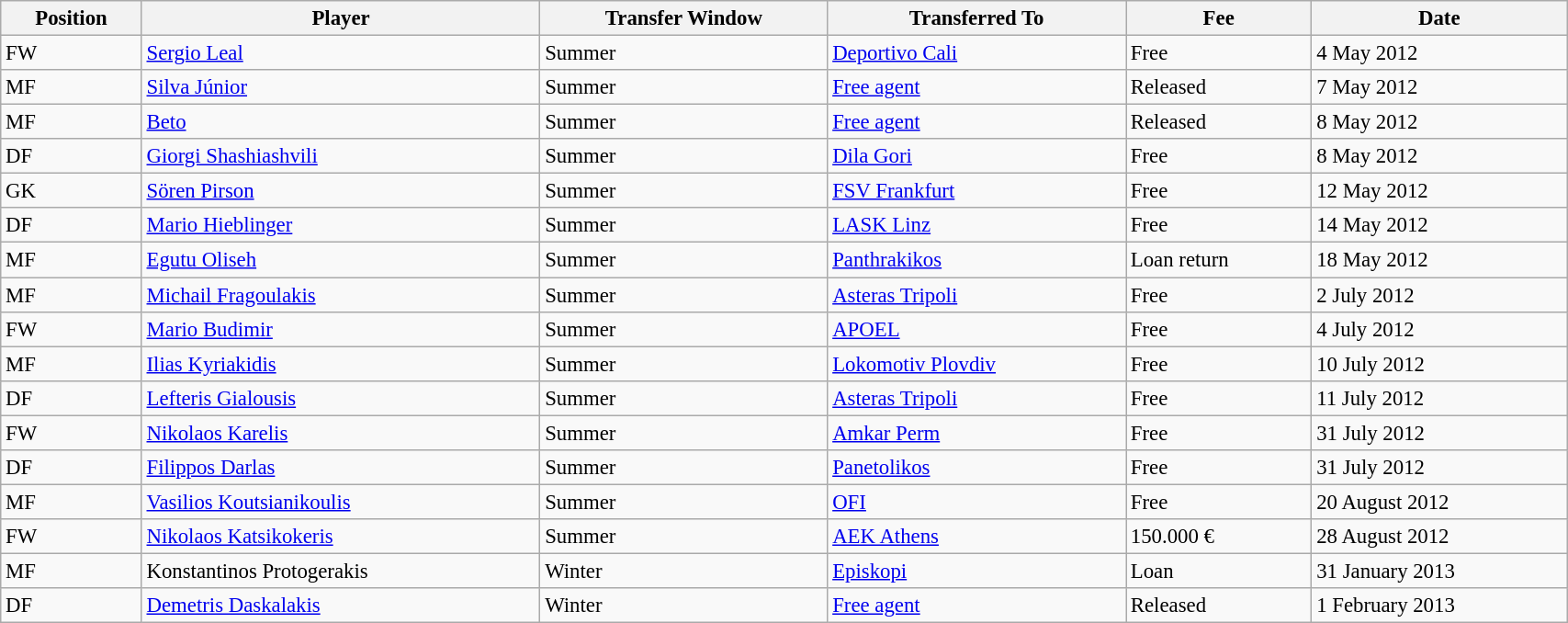<table class="wikitable sortable" style="width:90%; text-align:center; font-size:95%; text-align:left;">
<tr>
<th><strong>Position</strong></th>
<th><strong>Player</strong></th>
<th><strong>Transfer Window</strong></th>
<th><strong>Transferred To</strong></th>
<th><strong>Fee</strong></th>
<th><strong>Date</strong></th>
</tr>
<tr>
<td>FW</td>
<td> <a href='#'>Sergio Leal</a></td>
<td>Summer</td>
<td> <a href='#'>Deportivo Cali</a></td>
<td>Free</td>
<td>4 May 2012</td>
</tr>
<tr>
<td>MF</td>
<td> <a href='#'>Silva Júnior</a></td>
<td>Summer</td>
<td><a href='#'>Free agent</a></td>
<td>Released</td>
<td>7 May 2012</td>
</tr>
<tr>
<td>MF</td>
<td>  <a href='#'>Beto</a></td>
<td>Summer</td>
<td><a href='#'>Free agent</a></td>
<td>Released</td>
<td>8 May 2012</td>
</tr>
<tr>
<td>DF</td>
<td> <a href='#'>Giorgi Shashiashvili</a></td>
<td>Summer</td>
<td> <a href='#'>Dila Gori</a></td>
<td>Free</td>
<td>8 May 2012</td>
</tr>
<tr>
<td>GK</td>
<td> <a href='#'>Sören Pirson</a></td>
<td>Summer</td>
<td> <a href='#'>FSV Frankfurt</a></td>
<td>Free</td>
<td>12 May 2012</td>
</tr>
<tr>
<td>DF</td>
<td> <a href='#'>Mario Hieblinger</a></td>
<td>Summer</td>
<td> <a href='#'>LASK Linz</a></td>
<td>Free</td>
<td>14 May 2012</td>
</tr>
<tr>
<td>MF</td>
<td>  <a href='#'>Egutu Oliseh</a></td>
<td>Summer</td>
<td> <a href='#'>Panthrakikos</a></td>
<td>Loan return</td>
<td>18 May 2012</td>
</tr>
<tr>
<td>MF</td>
<td> <a href='#'>Michail Fragoulakis</a></td>
<td>Summer</td>
<td> <a href='#'>Asteras Tripoli</a></td>
<td>Free</td>
<td>2 July 2012</td>
</tr>
<tr>
<td>FW</td>
<td> <a href='#'>Mario Budimir</a></td>
<td>Summer</td>
<td> <a href='#'>APOEL</a></td>
<td>Free</td>
<td>4 July 2012</td>
</tr>
<tr>
<td>MF</td>
<td> <a href='#'>Ilias Kyriakidis</a></td>
<td>Summer</td>
<td> <a href='#'>Lokomotiv Plovdiv</a></td>
<td>Free</td>
<td>10 July 2012</td>
</tr>
<tr>
<td>DF</td>
<td> <a href='#'>Lefteris Gialousis</a></td>
<td>Summer</td>
<td> <a href='#'>Asteras Tripoli</a></td>
<td>Free</td>
<td>11 July 2012</td>
</tr>
<tr>
<td>FW</td>
<td> <a href='#'>Nikolaos Karelis</a></td>
<td>Summer</td>
<td> <a href='#'>Amkar Perm</a></td>
<td>Free</td>
<td>31 July 2012</td>
</tr>
<tr>
<td>DF</td>
<td> <a href='#'>Filippos Darlas</a></td>
<td>Summer</td>
<td> <a href='#'>Panetolikos</a></td>
<td>Free</td>
<td>31 July 2012</td>
</tr>
<tr>
<td>MF</td>
<td> <a href='#'>Vasilios Koutsianikoulis</a></td>
<td>Summer</td>
<td> <a href='#'>OFI</a></td>
<td>Free</td>
<td>20 August 2012</td>
</tr>
<tr>
<td>FW</td>
<td> <a href='#'>Nikolaos Katsikokeris</a></td>
<td>Summer</td>
<td> <a href='#'>AEK Athens</a></td>
<td> 150.000 €</td>
<td>28 August 2012</td>
</tr>
<tr>
<td>MF</td>
<td> Konstantinos Protogerakis</td>
<td>Winter</td>
<td> <a href='#'>Episkopi</a></td>
<td>Loan</td>
<td>31 January 2013</td>
</tr>
<tr>
<td>DF</td>
<td>  <a href='#'>Demetris Daskalakis</a></td>
<td>Winter</td>
<td><a href='#'>Free agent</a></td>
<td>Released</td>
<td>1 February 2013</td>
</tr>
</table>
